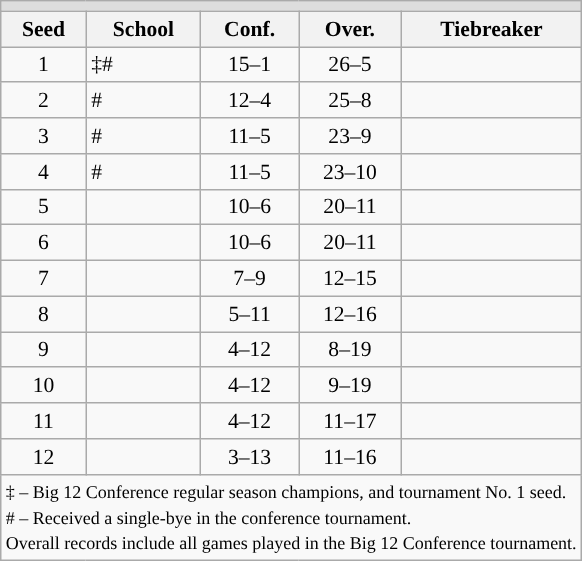<table class="wikitable" style="white-space:nowrap; font-size:90%;text-align:center">
<tr>
<td colspan="10" style="text-align:center; background:#DDDDDD; font:#000000"><strong></strong></td>
</tr>
<tr bgcolor="#efefef">
<th>Seed</th>
<th>School</th>
<th>Conf.</th>
<th>Over.</th>
<th>Tiebreaker</th>
</tr>
<tr>
<td>1</td>
<td align=left> ‡#</td>
<td>15–1</td>
<td>26–5</td>
<td></td>
</tr>
<tr>
<td>2</td>
<td align=left> #</td>
<td>12–4</td>
<td>25–8</td>
<td></td>
</tr>
<tr>
<td>3</td>
<td align=left> #</td>
<td>11–5</td>
<td>23–9</td>
<td></td>
</tr>
<tr>
<td>4</td>
<td align=left> #</td>
<td>11–5</td>
<td>23–10</td>
<td></td>
</tr>
<tr>
<td>5</td>
<td align=left></td>
<td>10–6</td>
<td>20–11</td>
<td></td>
</tr>
<tr>
<td>6</td>
<td align=left></td>
<td>10–6</td>
<td>20–11</td>
<td></td>
</tr>
<tr>
<td>7</td>
<td align=left></td>
<td>7–9</td>
<td>12–15</td>
<td></td>
</tr>
<tr>
<td>8</td>
<td align=left></td>
<td>5–11</td>
<td>12–16</td>
<td></td>
</tr>
<tr>
<td>9</td>
<td align=left></td>
<td>4–12</td>
<td>8–19</td>
<td></td>
</tr>
<tr>
<td>10</td>
<td align=left></td>
<td>4–12</td>
<td>9–19</td>
<td></td>
</tr>
<tr>
<td>11</td>
<td align=left></td>
<td>4–12</td>
<td>11–17</td>
<td></td>
</tr>
<tr>
<td>12</td>
<td align=left></td>
<td>3–13</td>
<td>11–16</td>
<td></td>
</tr>
<tr>
<td colspan="10" style="text-align:left;"><small>‡ – Big 12 Conference regular season champions, and tournament No. 1 seed.<br># – Received a single-bye in the conference tournament.<br>Overall records include all games played in the Big 12 Conference tournament.</small></td>
</tr>
</table>
